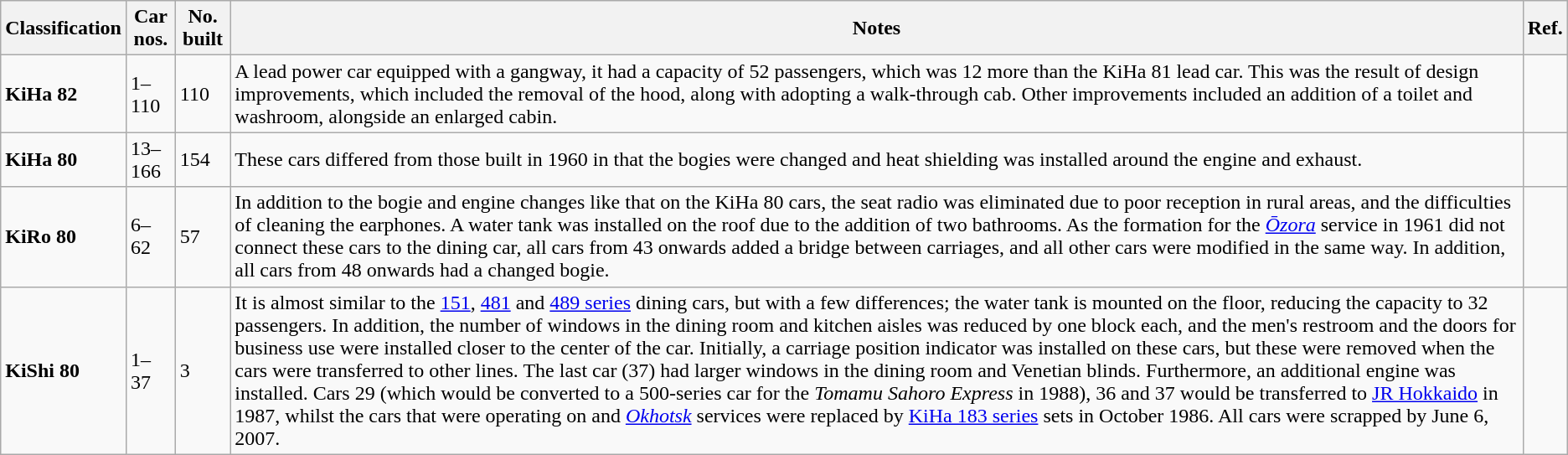<table class="wikitable">
<tr>
<th>Classification</th>
<th>Car nos.</th>
<th>No. built</th>
<th>Notes</th>
<th>Ref.</th>
</tr>
<tr>
<td><strong>KiHa 82</strong></td>
<td>1–110</td>
<td>110</td>
<td>A lead power car equipped with a gangway, it had a capacity of 52 passengers, which was 12 more than the KiHa 81 lead car. This was the result of design improvements, which included the removal of the hood, along with adopting a walk-through cab. Other improvements included an addition of a toilet and washroom, alongside an enlarged cabin.</td>
<td></td>
</tr>
<tr>
<td><strong>KiHa 80</strong></td>
<td>13–166</td>
<td>154</td>
<td>These cars differed from those built in 1960 in that the bogies were changed and heat shielding was installed around the engine and exhaust.</td>
<td></td>
</tr>
<tr>
<td><strong>KiRo 80</strong></td>
<td>6–62</td>
<td>57</td>
<td>In addition to the bogie and engine changes like that on the KiHa 80 cars, the seat radio was eliminated due to poor reception in rural areas, and the difficulties of cleaning the earphones. A water tank was installed on the roof due to the addition of two bathrooms. As the formation for the <a href='#'><em>Ōzora</em></a> service in 1961 did not connect these cars to the dining car, all cars from 43 onwards added a bridge between carriages, and all other cars were modified in the same way. In addition, all cars from 48 onwards had a changed bogie.</td>
<td></td>
</tr>
<tr>
<td><strong>KiShi 80</strong></td>
<td>1–37</td>
<td>3</td>
<td>It is almost similar to the <a href='#'>151</a>, <a href='#'>481</a> and <a href='#'>489 series</a> dining cars, but with a few differences; the water tank is mounted on the floor, reducing the capacity to 32 passengers. In addition, the number of windows in the dining room and kitchen aisles was reduced by one block each, and the men's restroom and the doors for business use were installed closer to the center of the car. Initially, a carriage position indicator was installed on these cars, but these were removed when the cars were transferred to other lines. The last car (37) had larger windows in the dining room and Venetian blinds. Furthermore, an additional engine was installed. Cars 29 (which would be converted to a 500-series car for the <em>Tomamu Sahoro Express</em> in 1988), 36 and 37 would be transferred to <a href='#'>JR Hokkaido</a> in 1987, whilst the cars that were operating on  and <a href='#'><em>Okhotsk</em></a> services were replaced by <a href='#'>KiHa 183 series</a> sets in October 1986. All cars were scrapped by June 6, 2007.</td>
<td></td>
</tr>
</table>
